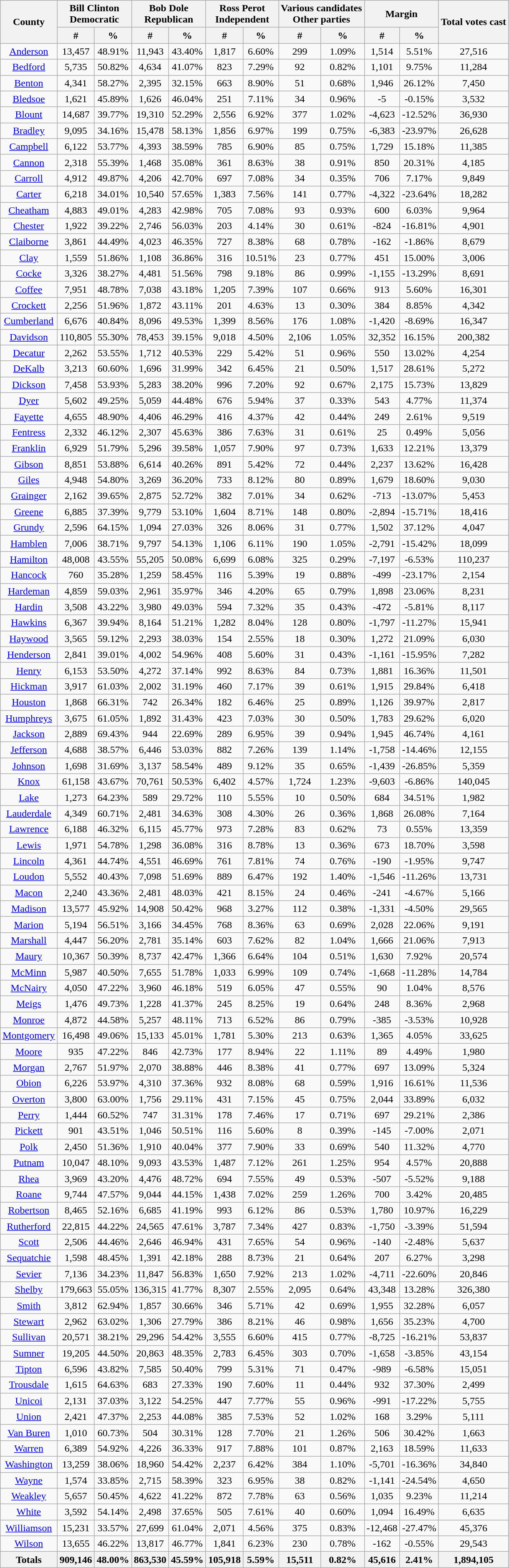<table class="wikitable sortable" style="text-align:center">
<tr>
<th rowspan="2" style="text-align:center;">County</th>
<th colspan="2" style="text-align:center;">Bill Clinton<br>Democratic</th>
<th colspan="2" style="text-align:center;">Bob Dole<br>Republican</th>
<th colspan="2" style="text-align:center;">Ross Perot<br>Independent</th>
<th colspan="2" style="text-align:center;">Various candidates<br>Other parties</th>
<th colspan="2" style="text-align:center;">Margin</th>
<th rowspan="2" style="text-align:center;">Total votes cast</th>
</tr>
<tr>
<th style="text-align:center;" data-sort-type="number">#</th>
<th style="text-align:center;" data-sort-type="number">%</th>
<th style="text-align:center;" data-sort-type="number">#</th>
<th style="text-align:center;" data-sort-type="number">%</th>
<th style="text-align:center;" data-sort-type="number">#</th>
<th style="text-align:center;" data-sort-type="number">%</th>
<th style="text-align:center;" data-sort-type="number">#</th>
<th style="text-align:center;" data-sort-type="number">%</th>
<th style="text-align:center;" data-sort-type="number">#</th>
<th style="text-align:center;" data-sort-type="number">%</th>
</tr>
<tr style="text-align:center;">
<td><a href='#'>Anderson</a></td>
<td>13,457</td>
<td>48.91%</td>
<td>11,943</td>
<td>43.40%</td>
<td>1,817</td>
<td>6.60%</td>
<td>299</td>
<td>1.09%</td>
<td>1,514</td>
<td>5.51%</td>
<td>27,516</td>
</tr>
<tr style="text-align:center;">
<td><a href='#'>Bedford</a></td>
<td>5,735</td>
<td>50.82%</td>
<td>4,634</td>
<td>41.07%</td>
<td>823</td>
<td>7.29%</td>
<td>92</td>
<td>0.82%</td>
<td>1,101</td>
<td>9.75%</td>
<td>11,284</td>
</tr>
<tr style="text-align:center;">
<td><a href='#'>Benton</a></td>
<td>4,341</td>
<td>58.27%</td>
<td>2,395</td>
<td>32.15%</td>
<td>663</td>
<td>8.90%</td>
<td>51</td>
<td>0.68%</td>
<td>1,946</td>
<td>26.12%</td>
<td>7,450</td>
</tr>
<tr style="text-align:center;">
<td><a href='#'>Bledsoe</a></td>
<td>1,621</td>
<td>45.89%</td>
<td>1,626</td>
<td>46.04%</td>
<td>251</td>
<td>7.11%</td>
<td>34</td>
<td>0.96%</td>
<td>-5</td>
<td>-0.15%</td>
<td>3,532</td>
</tr>
<tr style="text-align:center;">
<td><a href='#'>Blount</a></td>
<td>14,687</td>
<td>39.77%</td>
<td>19,310</td>
<td>52.29%</td>
<td>2,556</td>
<td>6.92%</td>
<td>377</td>
<td>1.02%</td>
<td>-4,623</td>
<td>-12.52%</td>
<td>36,930</td>
</tr>
<tr style="text-align:center;">
<td><a href='#'>Bradley</a></td>
<td>9,095</td>
<td>34.16%</td>
<td>15,478</td>
<td>58.13%</td>
<td>1,856</td>
<td>6.97%</td>
<td>199</td>
<td>0.75%</td>
<td>-6,383</td>
<td>-23.97%</td>
<td>26,628</td>
</tr>
<tr style="text-align:center;">
<td><a href='#'>Campbell</a></td>
<td>6,122</td>
<td>53.77%</td>
<td>4,393</td>
<td>38.59%</td>
<td>785</td>
<td>6.90%</td>
<td>85</td>
<td>0.75%</td>
<td>1,729</td>
<td>15.18%</td>
<td>11,385</td>
</tr>
<tr style="text-align:center;">
<td><a href='#'>Cannon</a></td>
<td>2,318</td>
<td>55.39%</td>
<td>1,468</td>
<td>35.08%</td>
<td>361</td>
<td>8.63%</td>
<td>38</td>
<td>0.91%</td>
<td>850</td>
<td>20.31%</td>
<td>4,185</td>
</tr>
<tr style="text-align:center;">
<td><a href='#'>Carroll</a></td>
<td>4,912</td>
<td>49.87%</td>
<td>4,206</td>
<td>42.70%</td>
<td>697</td>
<td>7.08%</td>
<td>34</td>
<td>0.35%</td>
<td>706</td>
<td>7.17%</td>
<td>9,849</td>
</tr>
<tr style="text-align:center;">
<td><a href='#'>Carter</a></td>
<td>6,218</td>
<td>34.01%</td>
<td>10,540</td>
<td>57.65%</td>
<td>1,383</td>
<td>7.56%</td>
<td>141</td>
<td>0.77%</td>
<td>-4,322</td>
<td>-23.64%</td>
<td>18,282</td>
</tr>
<tr style="text-align:center;">
<td><a href='#'>Cheatham</a></td>
<td>4,883</td>
<td>49.01%</td>
<td>4,283</td>
<td>42.98%</td>
<td>705</td>
<td>7.08%</td>
<td>93</td>
<td>0.93%</td>
<td>600</td>
<td>6.03%</td>
<td>9,964</td>
</tr>
<tr style="text-align:center;">
<td><a href='#'>Chester</a></td>
<td>1,922</td>
<td>39.22%</td>
<td>2,746</td>
<td>56.03%</td>
<td>203</td>
<td>4.14%</td>
<td>30</td>
<td>0.61%</td>
<td>-824</td>
<td>-16.81%</td>
<td>4,901</td>
</tr>
<tr style="text-align:center;">
<td><a href='#'>Claiborne</a></td>
<td>3,861</td>
<td>44.49%</td>
<td>4,023</td>
<td>46.35%</td>
<td>727</td>
<td>8.38%</td>
<td>68</td>
<td>0.78%</td>
<td>-162</td>
<td>-1.86%</td>
<td>8,679</td>
</tr>
<tr style="text-align:center;">
<td><a href='#'>Clay</a></td>
<td>1,559</td>
<td>51.86%</td>
<td>1,108</td>
<td>36.86%</td>
<td>316</td>
<td>10.51%</td>
<td>23</td>
<td>0.77%</td>
<td>451</td>
<td>15.00%</td>
<td>3,006</td>
</tr>
<tr style="text-align:center;">
<td><a href='#'>Cocke</a></td>
<td>3,326</td>
<td>38.27%</td>
<td>4,481</td>
<td>51.56%</td>
<td>798</td>
<td>9.18%</td>
<td>86</td>
<td>0.99%</td>
<td>-1,155</td>
<td>-13.29%</td>
<td>8,691</td>
</tr>
<tr style="text-align:center;">
<td><a href='#'>Coffee</a></td>
<td>7,951</td>
<td>48.78%</td>
<td>7,038</td>
<td>43.18%</td>
<td>1,205</td>
<td>7.39%</td>
<td>107</td>
<td>0.66%</td>
<td>913</td>
<td>5.60%</td>
<td>16,301</td>
</tr>
<tr style="text-align:center;">
<td><a href='#'>Crockett</a></td>
<td>2,256</td>
<td>51.96%</td>
<td>1,872</td>
<td>43.11%</td>
<td>201</td>
<td>4.63%</td>
<td>13</td>
<td>0.30%</td>
<td>384</td>
<td>8.85%</td>
<td>4,342</td>
</tr>
<tr style="text-align:center;">
<td><a href='#'>Cumberland</a></td>
<td>6,676</td>
<td>40.84%</td>
<td>8,096</td>
<td>49.53%</td>
<td>1,399</td>
<td>8.56%</td>
<td>176</td>
<td>1.08%</td>
<td>-1,420</td>
<td>-8.69%</td>
<td>16,347</td>
</tr>
<tr style="text-align:center;">
<td><a href='#'>Davidson</a></td>
<td>110,805</td>
<td>55.30%</td>
<td>78,453</td>
<td>39.15%</td>
<td>9,018</td>
<td>4.50%</td>
<td>2,106</td>
<td>1.05%</td>
<td>32,352</td>
<td>16.15%</td>
<td>200,382</td>
</tr>
<tr style="text-align:center;">
<td><a href='#'>Decatur</a></td>
<td>2,262</td>
<td>53.55%</td>
<td>1,712</td>
<td>40.53%</td>
<td>229</td>
<td>5.42%</td>
<td>51</td>
<td>0.96%</td>
<td>550</td>
<td>13.02%</td>
<td>4,254</td>
</tr>
<tr style="text-align:center;">
<td><a href='#'>DeKalb</a></td>
<td>3,213</td>
<td>60.60%</td>
<td>1,696</td>
<td>31.99%</td>
<td>342</td>
<td>6.45%</td>
<td>21</td>
<td>0.50%</td>
<td>1,517</td>
<td>28.61%</td>
<td>5,272</td>
</tr>
<tr style="text-align:center;">
<td><a href='#'>Dickson</a></td>
<td>7,458</td>
<td>53.93%</td>
<td>5,283</td>
<td>38.20%</td>
<td>996</td>
<td>7.20%</td>
<td>92</td>
<td>0.67%</td>
<td>2,175</td>
<td>15.73%</td>
<td>13,829</td>
</tr>
<tr style="text-align:center;">
<td><a href='#'>Dyer</a></td>
<td>5,602</td>
<td>49.25%</td>
<td>5,059</td>
<td>44.48%</td>
<td>676</td>
<td>5.94%</td>
<td>37</td>
<td>0.33%</td>
<td>543</td>
<td>4.77%</td>
<td>11,374</td>
</tr>
<tr style="text-align:center;">
<td><a href='#'>Fayette</a></td>
<td>4,655</td>
<td>48.90%</td>
<td>4,406</td>
<td>46.29%</td>
<td>416</td>
<td>4.37%</td>
<td>42</td>
<td>0.44%</td>
<td>249</td>
<td>2.61%</td>
<td>9,519</td>
</tr>
<tr style="text-align:center;">
<td><a href='#'>Fentress</a></td>
<td>2,332</td>
<td>46.12%</td>
<td>2,307</td>
<td>45.63%</td>
<td>386</td>
<td>7.63%</td>
<td>31</td>
<td>0.61%</td>
<td>25</td>
<td>0.49%</td>
<td>5,056</td>
</tr>
<tr style="text-align:center;">
<td><a href='#'>Franklin</a></td>
<td>6,929</td>
<td>51.79%</td>
<td>5,296</td>
<td>39.58%</td>
<td>1,057</td>
<td>7.90%</td>
<td>97</td>
<td>0.73%</td>
<td>1,633</td>
<td>12.21%</td>
<td>13,379</td>
</tr>
<tr style="text-align:center;">
<td><a href='#'>Gibson</a></td>
<td>8,851</td>
<td>53.88%</td>
<td>6,614</td>
<td>40.26%</td>
<td>891</td>
<td>5.42%</td>
<td>72</td>
<td>0.44%</td>
<td>2,237</td>
<td>13.62%</td>
<td>16,428</td>
</tr>
<tr style="text-align:center;">
<td><a href='#'>Giles</a></td>
<td>4,948</td>
<td>54.80%</td>
<td>3,269</td>
<td>36.20%</td>
<td>733</td>
<td>8.12%</td>
<td>80</td>
<td>0.89%</td>
<td>1,679</td>
<td>18.60%</td>
<td>9,030</td>
</tr>
<tr style="text-align:center;">
<td><a href='#'>Grainger</a></td>
<td>2,162</td>
<td>39.65%</td>
<td>2,875</td>
<td>52.72%</td>
<td>382</td>
<td>7.01%</td>
<td>34</td>
<td>0.62%</td>
<td>-713</td>
<td>-13.07%</td>
<td>5,453</td>
</tr>
<tr style="text-align:center;">
<td><a href='#'>Greene</a></td>
<td>6,885</td>
<td>37.39%</td>
<td>9,779</td>
<td>53.10%</td>
<td>1,604</td>
<td>8.71%</td>
<td>148</td>
<td>0.80%</td>
<td>-2,894</td>
<td>-15.71%</td>
<td>18,416</td>
</tr>
<tr style="text-align:center;">
<td><a href='#'>Grundy</a></td>
<td>2,596</td>
<td>64.15%</td>
<td>1,094</td>
<td>27.03%</td>
<td>326</td>
<td>8.06%</td>
<td>31</td>
<td>0.77%</td>
<td>1,502</td>
<td>37.12%</td>
<td>4,047</td>
</tr>
<tr style="text-align:center;">
<td><a href='#'>Hamblen</a></td>
<td>7,006</td>
<td>38.71%</td>
<td>9,797</td>
<td>54.13%</td>
<td>1,106</td>
<td>6.11%</td>
<td>190</td>
<td>1.05%</td>
<td>-2,791</td>
<td>-15.42%</td>
<td>18,099</td>
</tr>
<tr style="text-align:center;">
<td><a href='#'>Hamilton</a></td>
<td>48,008</td>
<td>43.55%</td>
<td>55,205</td>
<td>50.08%</td>
<td>6,699</td>
<td>6.08%</td>
<td>325</td>
<td>0.29%</td>
<td>-7,197</td>
<td>-6.53%</td>
<td>110,237</td>
</tr>
<tr style="text-align:center;">
<td><a href='#'>Hancock</a></td>
<td>760</td>
<td>35.28%</td>
<td>1,259</td>
<td>58.45%</td>
<td>116</td>
<td>5.39%</td>
<td>19</td>
<td>0.88%</td>
<td>-499</td>
<td>-23.17%</td>
<td>2,154</td>
</tr>
<tr style="text-align:center;">
<td><a href='#'>Hardeman</a></td>
<td>4,859</td>
<td>59.03%</td>
<td>2,961</td>
<td>35.97%</td>
<td>346</td>
<td>4.20%</td>
<td>65</td>
<td>0.79%</td>
<td>1,898</td>
<td>23.06%</td>
<td>8,231</td>
</tr>
<tr style="text-align:center;">
<td><a href='#'>Hardin</a></td>
<td>3,508</td>
<td>43.22%</td>
<td>3,980</td>
<td>49.03%</td>
<td>594</td>
<td>7.32%</td>
<td>35</td>
<td>0.43%</td>
<td>-472</td>
<td>-5.81%</td>
<td>8,117</td>
</tr>
<tr style="text-align:center;">
<td><a href='#'>Hawkins</a></td>
<td>6,367</td>
<td>39.94%</td>
<td>8,164</td>
<td>51.21%</td>
<td>1,282</td>
<td>8.04%</td>
<td>128</td>
<td>0.80%</td>
<td>-1,797</td>
<td>-11.27%</td>
<td>15,941</td>
</tr>
<tr style="text-align:center;">
<td><a href='#'>Haywood</a></td>
<td>3,565</td>
<td>59.12%</td>
<td>2,293</td>
<td>38.03%</td>
<td>154</td>
<td>2.55%</td>
<td>18</td>
<td>0.30%</td>
<td>1,272</td>
<td>21.09%</td>
<td>6,030</td>
</tr>
<tr style="text-align:center;">
<td><a href='#'>Henderson</a></td>
<td>2,841</td>
<td>39.01%</td>
<td>4,002</td>
<td>54.96%</td>
<td>408</td>
<td>5.60%</td>
<td>31</td>
<td>0.43%</td>
<td>-1,161</td>
<td>-15.95%</td>
<td>7,282</td>
</tr>
<tr style="text-align:center;">
<td><a href='#'>Henry</a></td>
<td>6,153</td>
<td>53.50%</td>
<td>4,272</td>
<td>37.14%</td>
<td>992</td>
<td>8.63%</td>
<td>84</td>
<td>0.73%</td>
<td>1,881</td>
<td>16.36%</td>
<td>11,501</td>
</tr>
<tr style="text-align:center;">
<td><a href='#'>Hickman</a></td>
<td>3,917</td>
<td>61.03%</td>
<td>2,002</td>
<td>31.19%</td>
<td>460</td>
<td>7.17%</td>
<td>39</td>
<td>0.61%</td>
<td>1,915</td>
<td>29.84%</td>
<td>6,418</td>
</tr>
<tr style="text-align:center;">
<td><a href='#'>Houston</a></td>
<td>1,868</td>
<td>66.31%</td>
<td>742</td>
<td>26.34%</td>
<td>182</td>
<td>6.46%</td>
<td>25</td>
<td>0.89%</td>
<td>1,126</td>
<td>39.97%</td>
<td>2,817</td>
</tr>
<tr style="text-align:center;">
<td><a href='#'>Humphreys</a></td>
<td>3,675</td>
<td>61.05%</td>
<td>1,892</td>
<td>31.43%</td>
<td>423</td>
<td>7.03%</td>
<td>30</td>
<td>0.50%</td>
<td>1,783</td>
<td>29.62%</td>
<td>6,020</td>
</tr>
<tr style="text-align:center;">
<td><a href='#'>Jackson</a></td>
<td>2,889</td>
<td>69.43%</td>
<td>944</td>
<td>22.69%</td>
<td>289</td>
<td>6.95%</td>
<td>39</td>
<td>0.94%</td>
<td>1,945</td>
<td>46.74%</td>
<td>4,161</td>
</tr>
<tr style="text-align:center;">
<td><a href='#'>Jefferson</a></td>
<td>4,688</td>
<td>38.57%</td>
<td>6,446</td>
<td>53.03%</td>
<td>882</td>
<td>7.26%</td>
<td>139</td>
<td>1.14%</td>
<td>-1,758</td>
<td>-14.46%</td>
<td>12,155</td>
</tr>
<tr style="text-align:center;">
<td><a href='#'>Johnson</a></td>
<td>1,698</td>
<td>31.69%</td>
<td>3,137</td>
<td>58.54%</td>
<td>489</td>
<td>9.12%</td>
<td>35</td>
<td>0.65%</td>
<td>-1,439</td>
<td>-26.85%</td>
<td>5,359</td>
</tr>
<tr style="text-align:center;">
<td><a href='#'>Knox</a></td>
<td>61,158</td>
<td>43.67%</td>
<td>70,761</td>
<td>50.53%</td>
<td>6,402</td>
<td>4.57%</td>
<td>1,724</td>
<td>1.23%</td>
<td>-9,603</td>
<td>-6.86%</td>
<td>140,045</td>
</tr>
<tr style="text-align:center;">
<td><a href='#'>Lake</a></td>
<td>1,273</td>
<td>64.23%</td>
<td>589</td>
<td>29.72%</td>
<td>110</td>
<td>5.55%</td>
<td>10</td>
<td>0.50%</td>
<td>684</td>
<td>34.51%</td>
<td>1,982</td>
</tr>
<tr style="text-align:center;">
<td><a href='#'>Lauderdale</a></td>
<td>4,349</td>
<td>60.71%</td>
<td>2,481</td>
<td>34.63%</td>
<td>308</td>
<td>4.30%</td>
<td>26</td>
<td>0.36%</td>
<td>1,868</td>
<td>26.08%</td>
<td>7,164</td>
</tr>
<tr style="text-align:center;">
<td><a href='#'>Lawrence</a></td>
<td>6,188</td>
<td>46.32%</td>
<td>6,115</td>
<td>45.77%</td>
<td>973</td>
<td>7.28%</td>
<td>83</td>
<td>0.62%</td>
<td>73</td>
<td>0.55%</td>
<td>13,359</td>
</tr>
<tr style="text-align:center;">
<td><a href='#'>Lewis</a></td>
<td>1,971</td>
<td>54.78%</td>
<td>1,298</td>
<td>36.08%</td>
<td>316</td>
<td>8.78%</td>
<td>13</td>
<td>0.36%</td>
<td>673</td>
<td>18.70%</td>
<td>3,598</td>
</tr>
<tr style="text-align:center;">
<td><a href='#'>Lincoln</a></td>
<td>4,361</td>
<td>44.74%</td>
<td>4,551</td>
<td>46.69%</td>
<td>761</td>
<td>7.81%</td>
<td>74</td>
<td>0.76%</td>
<td>-190</td>
<td>-1.95%</td>
<td>9,747</td>
</tr>
<tr style="text-align:center;">
<td><a href='#'>Loudon</a></td>
<td>5,552</td>
<td>40.43%</td>
<td>7,098</td>
<td>51.69%</td>
<td>889</td>
<td>6.47%</td>
<td>192</td>
<td>1.40%</td>
<td>-1,546</td>
<td>-11.26%</td>
<td>13,731</td>
</tr>
<tr style="text-align:center;">
<td><a href='#'>Macon</a></td>
<td>2,240</td>
<td>43.36%</td>
<td>2,481</td>
<td>48.03%</td>
<td>421</td>
<td>8.15%</td>
<td>24</td>
<td>0.46%</td>
<td>-241</td>
<td>-4.67%</td>
<td>5,166</td>
</tr>
<tr style="text-align:center;">
<td><a href='#'>Madison</a></td>
<td>13,577</td>
<td>45.92%</td>
<td>14,908</td>
<td>50.42%</td>
<td>968</td>
<td>3.27%</td>
<td>112</td>
<td>0.38%</td>
<td>-1,331</td>
<td>-4.50%</td>
<td>29,565</td>
</tr>
<tr style="text-align:center;">
<td><a href='#'>Marion</a></td>
<td>5,194</td>
<td>56.51%</td>
<td>3,166</td>
<td>34.45%</td>
<td>768</td>
<td>8.36%</td>
<td>63</td>
<td>0.69%</td>
<td>2,028</td>
<td>22.06%</td>
<td>9,191</td>
</tr>
<tr style="text-align:center;">
<td><a href='#'>Marshall</a></td>
<td>4,447</td>
<td>56.20%</td>
<td>2,781</td>
<td>35.14%</td>
<td>603</td>
<td>7.62%</td>
<td>82</td>
<td>1.04%</td>
<td>1,666</td>
<td>21.06%</td>
<td>7,913</td>
</tr>
<tr style="text-align:center;">
<td><a href='#'>Maury</a></td>
<td>10,367</td>
<td>50.39%</td>
<td>8,737</td>
<td>42.47%</td>
<td>1,366</td>
<td>6.64%</td>
<td>104</td>
<td>0.51%</td>
<td>1,630</td>
<td>7.92%</td>
<td>20,574</td>
</tr>
<tr style="text-align:center;">
<td><a href='#'>McMinn</a></td>
<td>5,987</td>
<td>40.50%</td>
<td>7,655</td>
<td>51.78%</td>
<td>1,033</td>
<td>6.99%</td>
<td>109</td>
<td>0.74%</td>
<td>-1,668</td>
<td>-11.28%</td>
<td>14,784</td>
</tr>
<tr style="text-align:center;">
<td><a href='#'>McNairy</a></td>
<td>4,050</td>
<td>47.22%</td>
<td>3,960</td>
<td>46.18%</td>
<td>519</td>
<td>6.05%</td>
<td>47</td>
<td>0.55%</td>
<td>90</td>
<td>1.04%</td>
<td>8,576</td>
</tr>
<tr style="text-align:center;">
<td><a href='#'>Meigs</a></td>
<td>1,476</td>
<td>49.73%</td>
<td>1,228</td>
<td>41.37%</td>
<td>245</td>
<td>8.25%</td>
<td>19</td>
<td>0.64%</td>
<td>248</td>
<td>8.36%</td>
<td>2,968</td>
</tr>
<tr style="text-align:center;">
<td><a href='#'>Monroe</a></td>
<td>4,872</td>
<td>44.58%</td>
<td>5,257</td>
<td>48.11%</td>
<td>713</td>
<td>6.52%</td>
<td>86</td>
<td>0.79%</td>
<td>-385</td>
<td>-3.53%</td>
<td>10,928</td>
</tr>
<tr style="text-align:center;">
<td><a href='#'>Montgomery</a></td>
<td>16,498</td>
<td>49.06%</td>
<td>15,133</td>
<td>45.01%</td>
<td>1,781</td>
<td>5.30%</td>
<td>213</td>
<td>0.63%</td>
<td>1,365</td>
<td>4.05%</td>
<td>33,625</td>
</tr>
<tr style="text-align:center;">
<td><a href='#'>Moore</a></td>
<td>935</td>
<td>47.22%</td>
<td>846</td>
<td>42.73%</td>
<td>177</td>
<td>8.94%</td>
<td>22</td>
<td>1.11%</td>
<td>89</td>
<td>4.49%</td>
<td>1,980</td>
</tr>
<tr style="text-align:center;">
<td><a href='#'>Morgan</a></td>
<td>2,767</td>
<td>51.97%</td>
<td>2,070</td>
<td>38.88%</td>
<td>446</td>
<td>8.38%</td>
<td>41</td>
<td>0.77%</td>
<td>697</td>
<td>13.09%</td>
<td>5,324</td>
</tr>
<tr style="text-align:center;">
<td><a href='#'>Obion</a></td>
<td>6,226</td>
<td>53.97%</td>
<td>4,310</td>
<td>37.36%</td>
<td>932</td>
<td>8.08%</td>
<td>68</td>
<td>0.59%</td>
<td>1,916</td>
<td>16.61%</td>
<td>11,536</td>
</tr>
<tr style="text-align:center;">
<td><a href='#'>Overton</a></td>
<td>3,800</td>
<td>63.00%</td>
<td>1,756</td>
<td>29.11%</td>
<td>431</td>
<td>7.15%</td>
<td>45</td>
<td>0.75%</td>
<td>2,044</td>
<td>33.89%</td>
<td>6,032</td>
</tr>
<tr style="text-align:center;">
<td><a href='#'>Perry</a></td>
<td>1,444</td>
<td>60.52%</td>
<td>747</td>
<td>31.31%</td>
<td>178</td>
<td>7.46%</td>
<td>17</td>
<td>0.71%</td>
<td>697</td>
<td>29.21%</td>
<td>2,386</td>
</tr>
<tr style="text-align:center;">
<td><a href='#'>Pickett</a></td>
<td>901</td>
<td>43.51%</td>
<td>1,046</td>
<td>50.51%</td>
<td>116</td>
<td>5.60%</td>
<td>8</td>
<td>0.39%</td>
<td>-145</td>
<td>-7.00%</td>
<td>2,071</td>
</tr>
<tr style="text-align:center;">
<td><a href='#'>Polk</a></td>
<td>2,450</td>
<td>51.36%</td>
<td>1,910</td>
<td>40.04%</td>
<td>377</td>
<td>7.90%</td>
<td>33</td>
<td>0.69%</td>
<td>540</td>
<td>11.32%</td>
<td>4,770</td>
</tr>
<tr style="text-align:center;">
<td><a href='#'>Putnam</a></td>
<td>10,047</td>
<td>48.10%</td>
<td>9,093</td>
<td>43.53%</td>
<td>1,487</td>
<td>7.12%</td>
<td>261</td>
<td>1.25%</td>
<td>954</td>
<td>4.57%</td>
<td>20,888</td>
</tr>
<tr style="text-align:center;">
<td><a href='#'>Rhea</a></td>
<td>3,969</td>
<td>43.20%</td>
<td>4,476</td>
<td>48.72%</td>
<td>694</td>
<td>7.55%</td>
<td>49</td>
<td>0.53%</td>
<td>-507</td>
<td>-5.52%</td>
<td>9,188</td>
</tr>
<tr style="text-align:center;">
<td><a href='#'>Roane</a></td>
<td>9,744</td>
<td>47.57%</td>
<td>9,044</td>
<td>44.15%</td>
<td>1,438</td>
<td>7.02%</td>
<td>259</td>
<td>1.26%</td>
<td>700</td>
<td>3.42%</td>
<td>20,485</td>
</tr>
<tr style="text-align:center;">
<td><a href='#'>Robertson</a></td>
<td>8,465</td>
<td>52.16%</td>
<td>6,685</td>
<td>41.19%</td>
<td>993</td>
<td>6.12%</td>
<td>86</td>
<td>0.53%</td>
<td>1,780</td>
<td>10.97%</td>
<td>16,229</td>
</tr>
<tr style="text-align:center;">
<td><a href='#'>Rutherford</a></td>
<td>22,815</td>
<td>44.22%</td>
<td>24,565</td>
<td>47.61%</td>
<td>3,787</td>
<td>7.34%</td>
<td>427</td>
<td>0.83%</td>
<td>-1,750</td>
<td>-3.39%</td>
<td>51,594</td>
</tr>
<tr style="text-align:center;">
<td><a href='#'>Scott</a></td>
<td>2,506</td>
<td>44.46%</td>
<td>2,646</td>
<td>46.94%</td>
<td>431</td>
<td>7.65%</td>
<td>54</td>
<td>0.96%</td>
<td>-140</td>
<td>-2.48%</td>
<td>5,637</td>
</tr>
<tr style="text-align:center;">
<td><a href='#'>Sequatchie</a></td>
<td>1,598</td>
<td>48.45%</td>
<td>1,391</td>
<td>42.18%</td>
<td>288</td>
<td>8.73%</td>
<td>21</td>
<td>0.64%</td>
<td>207</td>
<td>6.27%</td>
<td>3,298</td>
</tr>
<tr style="text-align:center;">
<td><a href='#'>Sevier</a></td>
<td>7,136</td>
<td>34.23%</td>
<td>11,847</td>
<td>56.83%</td>
<td>1,650</td>
<td>7.92%</td>
<td>213</td>
<td>1.02%</td>
<td>-4,711</td>
<td>-22.60%</td>
<td>20,846</td>
</tr>
<tr style="text-align:center;">
<td><a href='#'>Shelby</a></td>
<td>179,663</td>
<td>55.05%</td>
<td>136,315</td>
<td>41.77%</td>
<td>8,307</td>
<td>2.55%</td>
<td>2,095</td>
<td>0.64%</td>
<td>43,348</td>
<td>13.28%</td>
<td>326,380</td>
</tr>
<tr style="text-align:center;">
<td><a href='#'>Smith</a></td>
<td>3,812</td>
<td>62.94%</td>
<td>1,857</td>
<td>30.66%</td>
<td>346</td>
<td>5.71%</td>
<td>42</td>
<td>0.69%</td>
<td>1,955</td>
<td>32.28%</td>
<td>6,057</td>
</tr>
<tr style="text-align:center;">
<td><a href='#'>Stewart</a></td>
<td>2,962</td>
<td>63.02%</td>
<td>1,306</td>
<td>27.79%</td>
<td>386</td>
<td>8.21%</td>
<td>46</td>
<td>0.98%</td>
<td>1,656</td>
<td>35.23%</td>
<td>4,700</td>
</tr>
<tr style="text-align:center;">
<td><a href='#'>Sullivan</a></td>
<td>20,571</td>
<td>38.21%</td>
<td>29,296</td>
<td>54.42%</td>
<td>3,555</td>
<td>6.60%</td>
<td>415</td>
<td>0.77%</td>
<td>-8,725</td>
<td>-16.21%</td>
<td>53,837</td>
</tr>
<tr style="text-align:center;">
<td><a href='#'>Sumner</a></td>
<td>19,205</td>
<td>44.50%</td>
<td>20,863</td>
<td>48.35%</td>
<td>2,783</td>
<td>6.45%</td>
<td>303</td>
<td>0.70%</td>
<td>-1,658</td>
<td>-3.85%</td>
<td>43,154</td>
</tr>
<tr style="text-align:center;">
<td><a href='#'>Tipton</a></td>
<td>6,596</td>
<td>43.82%</td>
<td>7,585</td>
<td>50.40%</td>
<td>799</td>
<td>5.31%</td>
<td>71</td>
<td>0.47%</td>
<td>-989</td>
<td>-6.58%</td>
<td>15,051</td>
</tr>
<tr style="text-align:center;">
<td><a href='#'>Trousdale</a></td>
<td>1,615</td>
<td>64.63%</td>
<td>683</td>
<td>27.33%</td>
<td>190</td>
<td>7.60%</td>
<td>11</td>
<td>0.44%</td>
<td>932</td>
<td>37.30%</td>
<td>2,499</td>
</tr>
<tr style="text-align:center;">
<td><a href='#'>Unicoi</a></td>
<td>2,131</td>
<td>37.03%</td>
<td>3,122</td>
<td>54.25%</td>
<td>447</td>
<td>7.77%</td>
<td>55</td>
<td>0.96%</td>
<td>-991</td>
<td>-17.22%</td>
<td>5,755</td>
</tr>
<tr style="text-align:center;">
<td><a href='#'>Union</a></td>
<td>2,421</td>
<td>47.37%</td>
<td>2,253</td>
<td>44.08%</td>
<td>385</td>
<td>7.53%</td>
<td>52</td>
<td>1.02%</td>
<td>168</td>
<td>3.29%</td>
<td>5,111</td>
</tr>
<tr style="text-align:center;">
<td><a href='#'>Van Buren</a></td>
<td>1,010</td>
<td>60.73%</td>
<td>504</td>
<td>30.31%</td>
<td>128</td>
<td>7.70%</td>
<td>21</td>
<td>1.26%</td>
<td>506</td>
<td>30.42%</td>
<td>1,663</td>
</tr>
<tr style="text-align:center;">
<td><a href='#'>Warren</a></td>
<td>6,389</td>
<td>54.92%</td>
<td>4,226</td>
<td>36.33%</td>
<td>917</td>
<td>7.88%</td>
<td>101</td>
<td>0.87%</td>
<td>2,163</td>
<td>18.59%</td>
<td>11,633</td>
</tr>
<tr style="text-align:center;">
<td><a href='#'>Washington</a></td>
<td>13,259</td>
<td>38.06%</td>
<td>18,960</td>
<td>54.42%</td>
<td>2,237</td>
<td>6.42%</td>
<td>384</td>
<td>1.10%</td>
<td>-5,701</td>
<td>-16.36%</td>
<td>34,840</td>
</tr>
<tr style="text-align:center;">
<td><a href='#'>Wayne</a></td>
<td>1,574</td>
<td>33.85%</td>
<td>2,715</td>
<td>58.39%</td>
<td>323</td>
<td>6.95%</td>
<td>38</td>
<td>0.82%</td>
<td>-1,141</td>
<td>-24.54%</td>
<td>4,650</td>
</tr>
<tr style="text-align:center;">
<td><a href='#'>Weakley</a></td>
<td>5,657</td>
<td>50.45%</td>
<td>4,622</td>
<td>41.22%</td>
<td>872</td>
<td>7.78%</td>
<td>63</td>
<td>0.56%</td>
<td>1,035</td>
<td>9.23%</td>
<td>11,214</td>
</tr>
<tr style="text-align:center;">
<td><a href='#'>White</a></td>
<td>3,592</td>
<td>54.14%</td>
<td>2,498</td>
<td>37.65%</td>
<td>505</td>
<td>7.61%</td>
<td>40</td>
<td>0.60%</td>
<td>1,094</td>
<td>16.49%</td>
<td>6,635</td>
</tr>
<tr style="text-align:center;">
<td><a href='#'>Williamson</a></td>
<td>15,231</td>
<td>33.57%</td>
<td>27,699</td>
<td>61.04%</td>
<td>2,071</td>
<td>4.56%</td>
<td>375</td>
<td>0.83%</td>
<td>-12,468</td>
<td>-27.47%</td>
<td>45,376</td>
</tr>
<tr style="text-align:center;">
<td><a href='#'>Wilson</a></td>
<td>13,655</td>
<td>46.22%</td>
<td>13,817</td>
<td>46.77%</td>
<td>1,841</td>
<td>6.23%</td>
<td>230</td>
<td>0.78%</td>
<td>-162</td>
<td>-0.55%</td>
<td>29,543</td>
</tr>
<tr style="text-align:center;">
<th>Totals</th>
<th>909,146</th>
<th>48.00%</th>
<th>863,530</th>
<th>45.59%</th>
<th>105,918</th>
<th>5.59%</th>
<th>15,511</th>
<th>0.82%</th>
<th>45,616</th>
<th>2.41%</th>
<th>1,894,105</th>
</tr>
</table>
